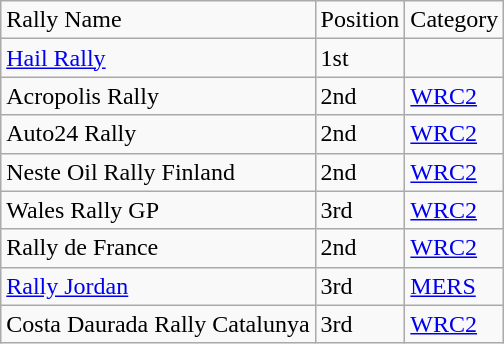<table class="wikitable">
<tr>
<td>Rally Name</td>
<td>Position</td>
<td>Category</td>
</tr>
<tr>
<td><a href='#'>Hail Rally</a> </td>
<td>1st</td>
<td></td>
</tr>
<tr>
<td>Acropolis Rally </td>
<td>2nd</td>
<td><a href='#'>WRC2</a></td>
</tr>
<tr>
<td>Auto24 Rally </td>
<td>2nd</td>
<td><a href='#'>WRC2</a></td>
</tr>
<tr>
<td>Neste Oil Rally Finland </td>
<td>2nd</td>
<td><a href='#'>WRC2</a></td>
</tr>
<tr>
<td>Wales Rally GP</td>
<td>3rd</td>
<td><a href='#'>WRC2</a></td>
</tr>
<tr>
<td>Rally de France </td>
<td>2nd</td>
<td><a href='#'>WRC2</a></td>
</tr>
<tr>
<td><a href='#'>Rally Jordan</a> </td>
<td>3rd</td>
<td><a href='#'>MERS</a></td>
</tr>
<tr>
<td>Costa Daurada Rally Catalunya </td>
<td>3rd</td>
<td><a href='#'>WRC2</a></td>
</tr>
</table>
